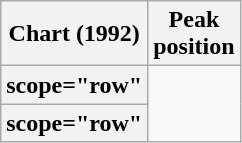<table class="wikitable sortable plainrowheaders">
<tr>
<th scope="col">Chart (1992)</th>
<th scope="col">Peak <br>position</th>
</tr>
<tr>
<th>scope="row" </th>
</tr>
<tr>
<th>scope="row" </th>
</tr>
</table>
